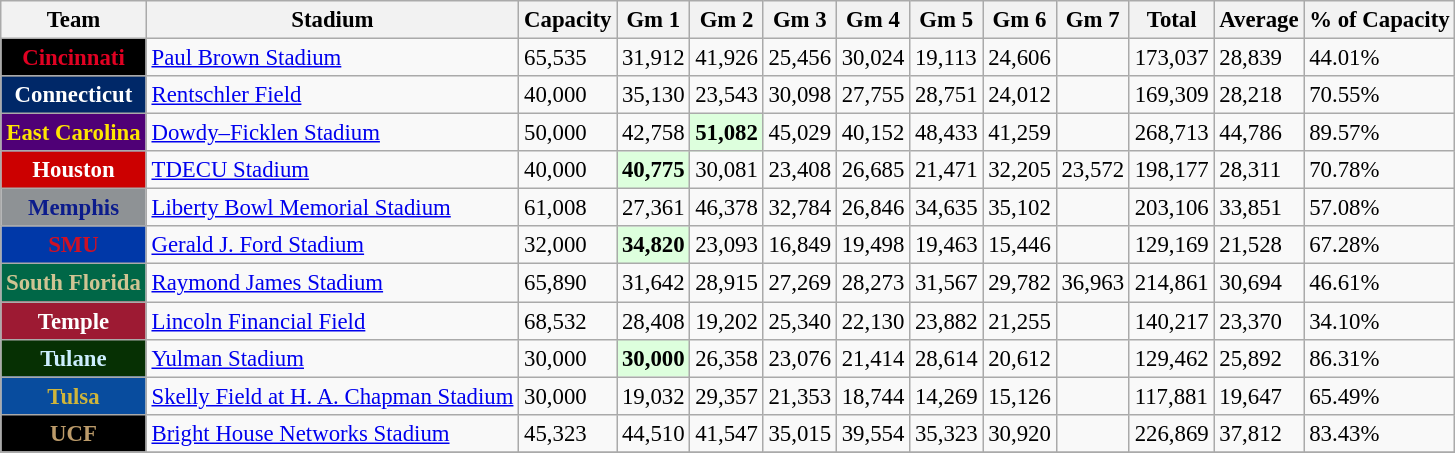<table class="wikitable sortable" style="font-size:95%">
<tr Attendance>
<th>Team</th>
<th>Stadium</th>
<th>Capacity</th>
<th>Gm 1</th>
<th>Gm 2</th>
<th>Gm 3</th>
<th>Gm 4</th>
<th>Gm 5</th>
<th>Gm 6</th>
<th>Gm 7</th>
<th>Total</th>
<th>Average</th>
<th>% of Capacity</th>
</tr>
<tr>
<th style="background:#000000; color:#e00122;">Cincinnati</th>
<td><a href='#'>Paul Brown Stadium</a></td>
<td>65,535</td>
<td>31,912</td>
<td>41,926</td>
<td>25,456</td>
<td>30,024</td>
<td>19,113</td>
<td>24,606</td>
<td></td>
<td>173,037</td>
<td>28,839</td>
<td>44.01%</td>
</tr>
<tr>
<th style="background:#002868; color:#FFFFFF;">Connecticut</th>
<td><a href='#'>Rentschler Field</a></td>
<td>40,000</td>
<td>35,130</td>
<td>23,543</td>
<td>30,098</td>
<td>27,755</td>
<td>28,751</td>
<td>24,012</td>
<td></td>
<td>169,309</td>
<td>28,218</td>
<td>70.55%</td>
</tr>
<tr>
<th style="background:#4F0076; color:#FFE600;">East Carolina</th>
<td><a href='#'>Dowdy–Ficklen Stadium</a></td>
<td>50,000</td>
<td>42,758</td>
<td style="background:#DDFFDD;"><strong>51,082</strong></td>
<td>45,029</td>
<td>40,152</td>
<td>48,433</td>
<td>41,259</td>
<td></td>
<td>268,713</td>
<td>44,786</td>
<td>89.57%</td>
</tr>
<tr>
<th style="background:#CC0000; color:#FFFFFF;">Houston</th>
<td><a href='#'>TDECU Stadium</a></td>
<td>40,000</td>
<td style="background:#DDFFDD;"><strong>40,775</strong></td>
<td>30,081</td>
<td>23,408</td>
<td>26,685</td>
<td>21,471</td>
<td>32,205</td>
<td>23,572</td>
<td>198,177</td>
<td>28,311</td>
<td>70.78%</td>
</tr>
<tr>
<th style="background:#8E9295; color:#0C1C8C;">Memphis</th>
<td><a href='#'>Liberty Bowl Memorial Stadium</a></td>
<td>61,008</td>
<td>27,361</td>
<td>46,378</td>
<td>32,784</td>
<td>26,846</td>
<td>34,635</td>
<td>35,102</td>
<td></td>
<td>203,106</td>
<td>33,851</td>
<td>57.08%</td>
</tr>
<tr>
<th style="background:#0038A8; color:#CE1126;">SMU</th>
<td><a href='#'>Gerald J. Ford Stadium</a></td>
<td>32,000</td>
<td style="background:#DDFFDD;"><strong>34,820</strong></td>
<td>23,093</td>
<td>16,849</td>
<td>19,498</td>
<td>19,463</td>
<td>15,446</td>
<td></td>
<td>129,169</td>
<td>21,528</td>
<td>67.28%</td>
</tr>
<tr>
<th style="background:#006747; color:#CFC493;">South Florida</th>
<td><a href='#'>Raymond James Stadium</a></td>
<td>65,890</td>
<td>31,642</td>
<td>28,915</td>
<td>27,269</td>
<td>28,273</td>
<td>31,567</td>
<td>29,782</td>
<td>36,963</td>
<td>214,861</td>
<td>30,694</td>
<td>46.61%</td>
</tr>
<tr>
<th style="background:#9D1A33; color:#FFFFFF;">Temple</th>
<td><a href='#'>Lincoln Financial Field</a></td>
<td>68,532</td>
<td>28,408</td>
<td>19,202</td>
<td>25,340</td>
<td>22,130</td>
<td>23,882</td>
<td>21,255</td>
<td></td>
<td>140,217</td>
<td>23,370</td>
<td>34.10%</td>
</tr>
<tr>
<th style="background:#063003; color:#CCEEFF;">Tulane</th>
<td><a href='#'>Yulman Stadium</a></td>
<td>30,000</td>
<td style="background:#DDFFDD;"><strong>30,000</strong></td>
<td>26,358</td>
<td>23,076</td>
<td>21,414</td>
<td>28,614</td>
<td>20,612</td>
<td></td>
<td>129,462</td>
<td>25,892</td>
<td>86.31%</td>
</tr>
<tr>
<th style="background:#084c9e; color:#CFB53B;">Tulsa</th>
<td><a href='#'>Skelly Field at H. A. Chapman Stadium</a></td>
<td>30,000</td>
<td>19,032</td>
<td>29,357</td>
<td>21,353</td>
<td>18,744</td>
<td>14,269</td>
<td>15,126</td>
<td></td>
<td>117,881</td>
<td>19,647</td>
<td>65.49%</td>
</tr>
<tr>
<th style="background:#000000; color:#BC9B6A;">UCF</th>
<td><a href='#'>Bright House Networks Stadium</a></td>
<td>45,323</td>
<td>44,510</td>
<td>41,547</td>
<td>35,015</td>
<td>39,554</td>
<td>35,323</td>
<td>30,920</td>
<td></td>
<td>226,869</td>
<td>37,812</td>
<td>83.43%</td>
</tr>
<tr>
</tr>
</table>
